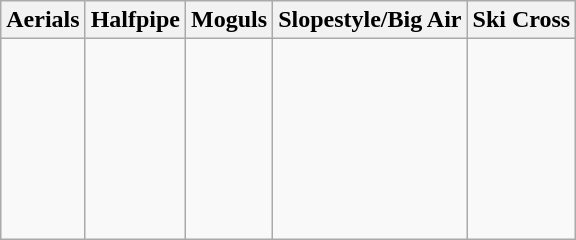<table class="wikitable">
<tr>
<th>Aerials</th>
<th>Halfpipe</th>
<th>Moguls</th>
<th>Slopestyle/Big Air</th>
<th>Ski Cross</th>
</tr>
<tr>
<td valign="top"><strong></strong><br><br><br><br></td>
<td valign="top"><strong></strong><br><s></s><br><s></s><br><strong></strong><br><s></s><br><strong></strong><br><s></s><br><s></s></td>
<td valign="top"><strong></strong><br><strong></strong><br><br><br></td>
<td valign="top"><strong></strong><br><br><br><br></td>
<td valign="top"><strong></strong><br><br><br><br></td>
</tr>
</table>
